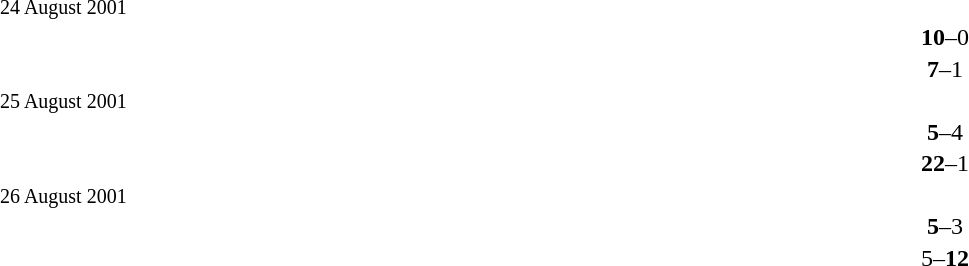<table width=100% cellspacing=1>
<tr>
<th width=40%></th>
<th width=20%></th>
<th></th>
</tr>
<tr>
<td><small>24 August 2001</small></td>
</tr>
<tr>
<td align=right><strong></strong></td>
<td align=center><strong>10</strong>–0</td>
<td></td>
</tr>
<tr>
<td align=right><strong></strong></td>
<td align=center><strong>7</strong>–1</td>
<td></td>
</tr>
<tr>
<td><small>25 August 2001</small></td>
</tr>
<tr>
<td align=right><strong></strong></td>
<td align=center><strong>5</strong>–4</td>
<td></td>
</tr>
<tr>
<td align=right><strong></strong></td>
<td align=center><strong>22</strong>–1</td>
<td></td>
</tr>
<tr>
<td><small>26 August 2001</small></td>
</tr>
<tr>
<td align=right><strong></strong></td>
<td align=center><strong>5</strong>–3</td>
<td></td>
</tr>
<tr>
<td align=right></td>
<td align=center>5–<strong>12</strong></td>
<td><strong></strong></td>
</tr>
</table>
